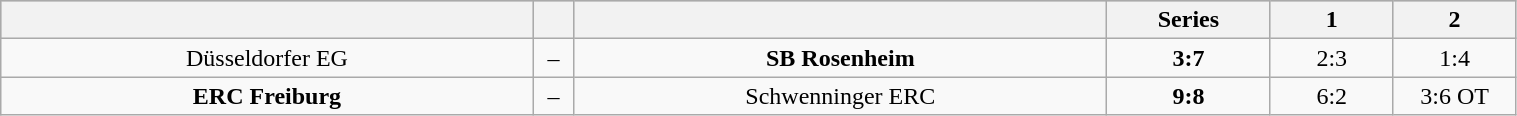<table class="wikitable" width="80%">
<tr style="background-color:#c0c0c0;">
<th style="width:32.5%;"></th>
<th style="width:2.5%;"></th>
<th style="width:32.5%;"></th>
<th style="width:10%;">Series</th>
<th style="width:7.5%;">1</th>
<th style="width:7.5%;">2</th>
</tr>
<tr align="center">
<td>Düsseldorfer EG</td>
<td>–</td>
<td><strong>SB Rosenheim</strong></td>
<td><strong>3:7</strong></td>
<td>2:3</td>
<td>1:4</td>
</tr>
<tr align="center">
<td><strong>ERC Freiburg</strong></td>
<td>–</td>
<td>Schwenninger ERC</td>
<td><strong>9:8</strong></td>
<td>6:2</td>
<td>3:6 OT</td>
</tr>
</table>
